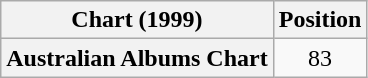<table class="wikitable plainrowheaders" style="text-align:center">
<tr>
<th>Chart (1999)</th>
<th>Position</th>
</tr>
<tr>
<th scope="row">Australian Albums Chart</th>
<td>83</td>
</tr>
</table>
